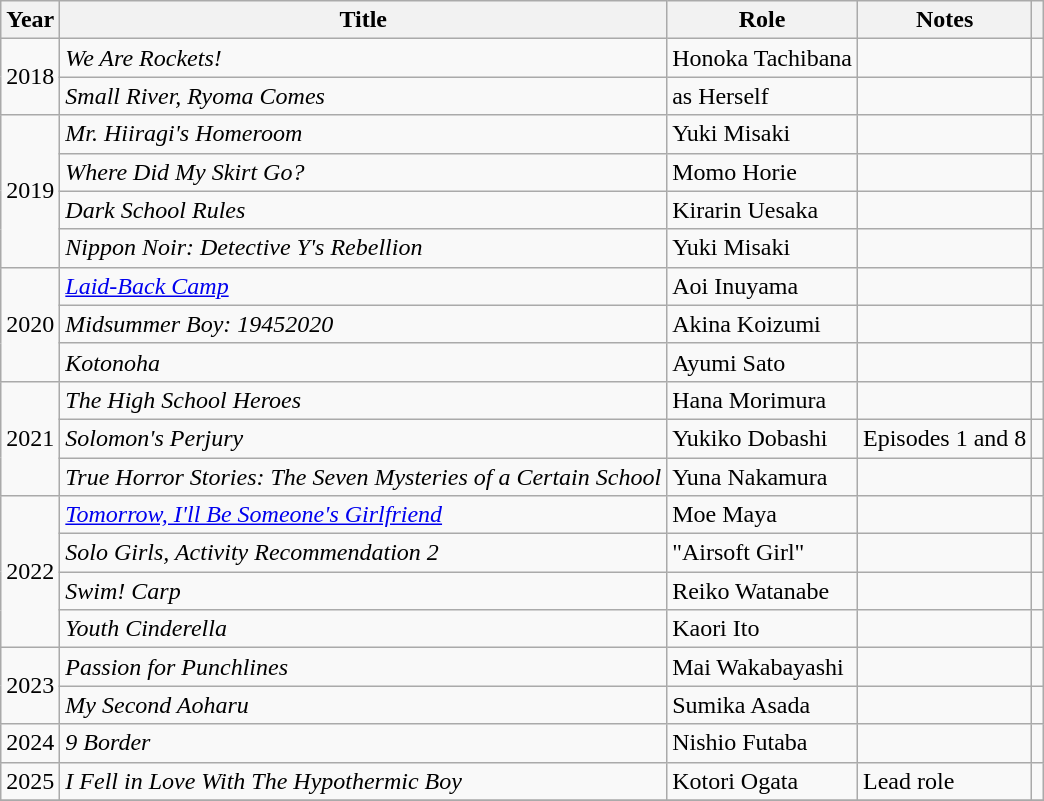<table class="wikitable plainrowheaders sortable">
<tr>
<th>Year</th>
<th>Title</th>
<th>Role</th>
<th class="unsortable">Notes</th>
<th class="unsortable"></th>
</tr>
<tr>
<td rowspan="2">2018</td>
<td><em>We Are Rockets!</em></td>
<td>Honoka Tachibana</td>
<td></td>
<td></td>
</tr>
<tr>
<td><em>Small River, Ryoma Comes</em></td>
<td>as Herself</td>
<td></td>
<td></td>
</tr>
<tr>
<td rowspan="4">2019</td>
<td><em>Mr. Hiiragi's Homeroom</em></td>
<td>Yuki Misaki</td>
<td></td>
<td></td>
</tr>
<tr>
<td><em>Where Did My Skirt Go?</em></td>
<td>Momo Horie</td>
<td></td>
<td></td>
</tr>
<tr>
<td><em>Dark School Rules</em></td>
<td>Kirarin Uesaka</td>
<td></td>
<td></td>
</tr>
<tr>
<td><em>Nippon Noir: Detective Y's Rebellion</em></td>
<td>Yuki Misaki</td>
<td></td>
<td></td>
</tr>
<tr>
<td rowspan="3">2020</td>
<td><em><a href='#'>Laid-Back Camp</a></em></td>
<td>Aoi Inuyama</td>
<td></td>
<td></td>
</tr>
<tr>
<td><em>Midsummer Boy: 19452020</em></td>
<td>Akina Koizumi</td>
<td></td>
<td></td>
</tr>
<tr>
<td><em>Kotonoha</em></td>
<td>Ayumi Sato</td>
<td></td>
<td></td>
</tr>
<tr>
<td rowspan="3">2021</td>
<td><em>The High School Heroes</em></td>
<td>Hana Morimura</td>
<td></td>
<td></td>
</tr>
<tr>
<td><em>Solomon's Perjury</em></td>
<td>Yukiko Dobashi</td>
<td>Episodes 1 and 8</td>
<td></td>
</tr>
<tr>
<td><em>True Horror Stories: The Seven Mysteries of a Certain School</em></td>
<td>Yuna Nakamura</td>
<td></td>
<td></td>
</tr>
<tr>
<td rowspan="4">2022</td>
<td><em><a href='#'>Tomorrow, I'll Be Someone's Girlfriend</a></em></td>
<td>Moe Maya</td>
<td></td>
<td></td>
</tr>
<tr>
<td><em>Solo</em> <em>Girls, Activity Recommendation 2</em></td>
<td>"Airsoft Girl"</td>
<td></td>
<td></td>
</tr>
<tr>
<td><em>Swim! Carp</em></td>
<td>Reiko Watanabe</td>
<td></td>
<td></td>
</tr>
<tr>
<td><em>Youth Cinderella</em></td>
<td>Kaori Ito</td>
<td></td>
<td></td>
</tr>
<tr>
<td rowspan="2">2023</td>
<td><em>Passion for Punchlines</em></td>
<td>Mai Wakabayashi</td>
<td></td>
<td></td>
</tr>
<tr>
<td><em>My Second Aoharu</em></td>
<td>Sumika Asada</td>
<td></td>
<td></td>
</tr>
<tr>
<td>2024</td>
<td><em>9 Border</em></td>
<td>Nishio Futaba</td>
<td></td>
<td></td>
</tr>
<tr>
<td>2025</td>
<td><em>I Fell in Love With The Hypothermic Boy</em></td>
<td>Kotori Ogata</td>
<td>Lead role</td>
<td></td>
</tr>
<tr>
</tr>
</table>
